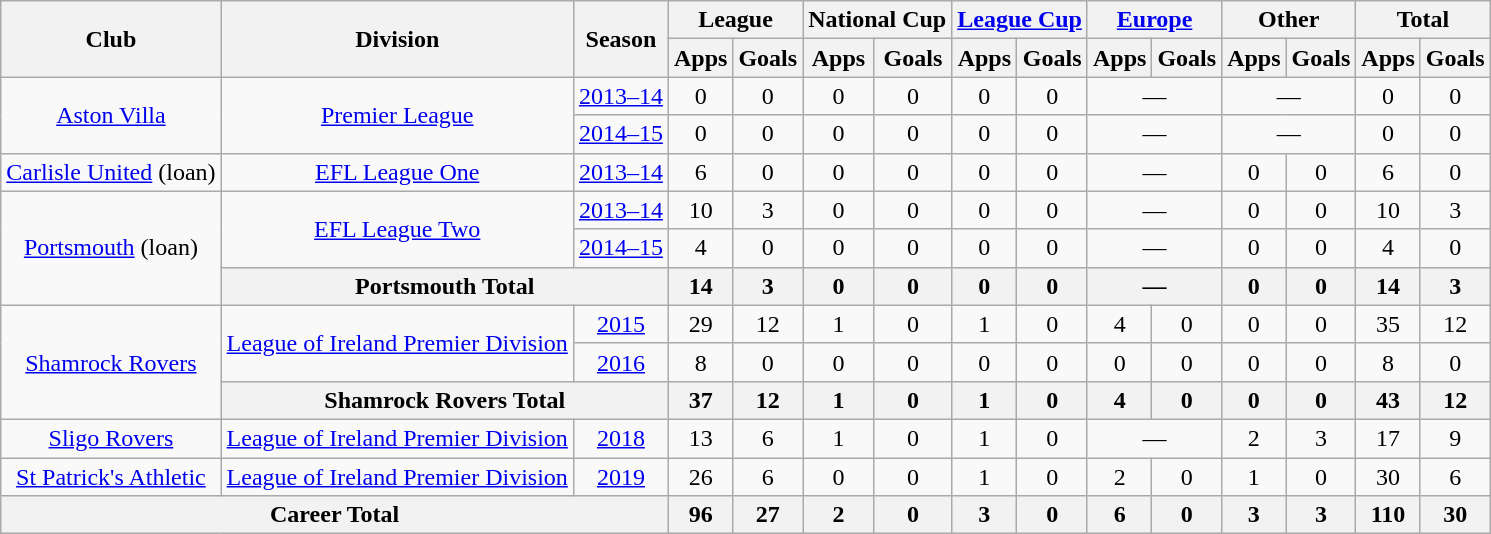<table class="wikitable" style="text-align:center">
<tr>
<th rowspan="2">Club</th>
<th rowspan="2">Division</th>
<th rowspan="2">Season</th>
<th colspan="2">League</th>
<th colspan="2">National Cup</th>
<th colspan="2"><a href='#'>League Cup</a></th>
<th colspan="2"><a href='#'>Europe</a></th>
<th colspan="2">Other</th>
<th colspan="2">Total</th>
</tr>
<tr>
<th>Apps</th>
<th>Goals</th>
<th>Apps</th>
<th>Goals</th>
<th>Apps</th>
<th>Goals</th>
<th>Apps</th>
<th>Goals</th>
<th>Apps</th>
<th>Goals</th>
<th>Apps</th>
<th>Goals</th>
</tr>
<tr>
<td rowspan="2"><a href='#'>Aston Villa</a></td>
<td rowspan="2"><a href='#'>Premier League</a></td>
<td><a href='#'>2013–14</a></td>
<td>0</td>
<td>0</td>
<td>0</td>
<td>0</td>
<td>0</td>
<td>0</td>
<td colspan="2">—</td>
<td colspan="2">—</td>
<td>0</td>
<td>0</td>
</tr>
<tr>
<td><a href='#'>2014–15</a></td>
<td>0</td>
<td>0</td>
<td>0</td>
<td>0</td>
<td>0</td>
<td>0</td>
<td colspan="2">—</td>
<td colspan="2">—</td>
<td>0</td>
<td>0</td>
</tr>
<tr>
<td><a href='#'>Carlisle United</a> (loan)</td>
<td><a href='#'>EFL League One</a></td>
<td><a href='#'>2013–14</a></td>
<td>6</td>
<td>0</td>
<td>0</td>
<td>0</td>
<td>0</td>
<td>0</td>
<td colspan="2">—</td>
<td>0</td>
<td>0</td>
<td>6</td>
<td>0</td>
</tr>
<tr>
<td rowspan="3"><a href='#'>Portsmouth</a> (loan)</td>
<td rowspan="2"><a href='#'>EFL League Two</a></td>
<td><a href='#'>2013–14</a></td>
<td>10</td>
<td>3</td>
<td>0</td>
<td>0</td>
<td>0</td>
<td>0</td>
<td colspan="2">—</td>
<td>0</td>
<td>0</td>
<td>10</td>
<td>3</td>
</tr>
<tr>
<td><a href='#'>2014–15</a></td>
<td>4</td>
<td>0</td>
<td>0</td>
<td>0</td>
<td>0</td>
<td>0</td>
<td colspan="2">—</td>
<td>0</td>
<td>0</td>
<td>4</td>
<td>0</td>
</tr>
<tr>
<th colspan="2">Portsmouth Total</th>
<th>14</th>
<th>3</th>
<th>0</th>
<th>0</th>
<th>0</th>
<th>0</th>
<th colspan="2">—</th>
<th>0</th>
<th>0</th>
<th>14</th>
<th>3</th>
</tr>
<tr>
<td rowspan="3"><a href='#'>Shamrock Rovers</a></td>
<td rowspan="2"><a href='#'>League of Ireland Premier Division</a></td>
<td><a href='#'>2015</a></td>
<td>29</td>
<td>12</td>
<td>1</td>
<td>0</td>
<td>1</td>
<td>0</td>
<td>4</td>
<td>0</td>
<td>0</td>
<td>0</td>
<td>35</td>
<td>12</td>
</tr>
<tr>
<td><a href='#'>2016</a></td>
<td>8</td>
<td>0</td>
<td>0</td>
<td>0</td>
<td>0</td>
<td>0</td>
<td>0</td>
<td>0</td>
<td>0</td>
<td>0</td>
<td>8</td>
<td>0</td>
</tr>
<tr>
<th colspan="2">Shamrock Rovers Total</th>
<th>37</th>
<th>12</th>
<th>1</th>
<th>0</th>
<th>1</th>
<th>0</th>
<th>4</th>
<th>0</th>
<th>0</th>
<th>0</th>
<th>43</th>
<th>12</th>
</tr>
<tr>
<td><a href='#'>Sligo Rovers</a></td>
<td><a href='#'>League of Ireland Premier Division</a></td>
<td><a href='#'>2018</a></td>
<td>13</td>
<td>6</td>
<td>1</td>
<td>0</td>
<td>1</td>
<td>0</td>
<td colspan="2">—</td>
<td>2</td>
<td>3</td>
<td>17</td>
<td>9</td>
</tr>
<tr>
<td><a href='#'>St Patrick's Athletic</a></td>
<td><a href='#'>League of Ireland Premier Division</a></td>
<td><a href='#'>2019</a></td>
<td>26</td>
<td>6</td>
<td>0</td>
<td>0</td>
<td>1</td>
<td>0</td>
<td>2</td>
<td>0</td>
<td>1</td>
<td>0</td>
<td>30</td>
<td>6</td>
</tr>
<tr>
<th colspan="3">Career Total</th>
<th>96</th>
<th>27</th>
<th>2</th>
<th>0</th>
<th>3</th>
<th>0</th>
<th>6</th>
<th>0</th>
<th>3</th>
<th>3</th>
<th>110</th>
<th>30</th>
</tr>
</table>
